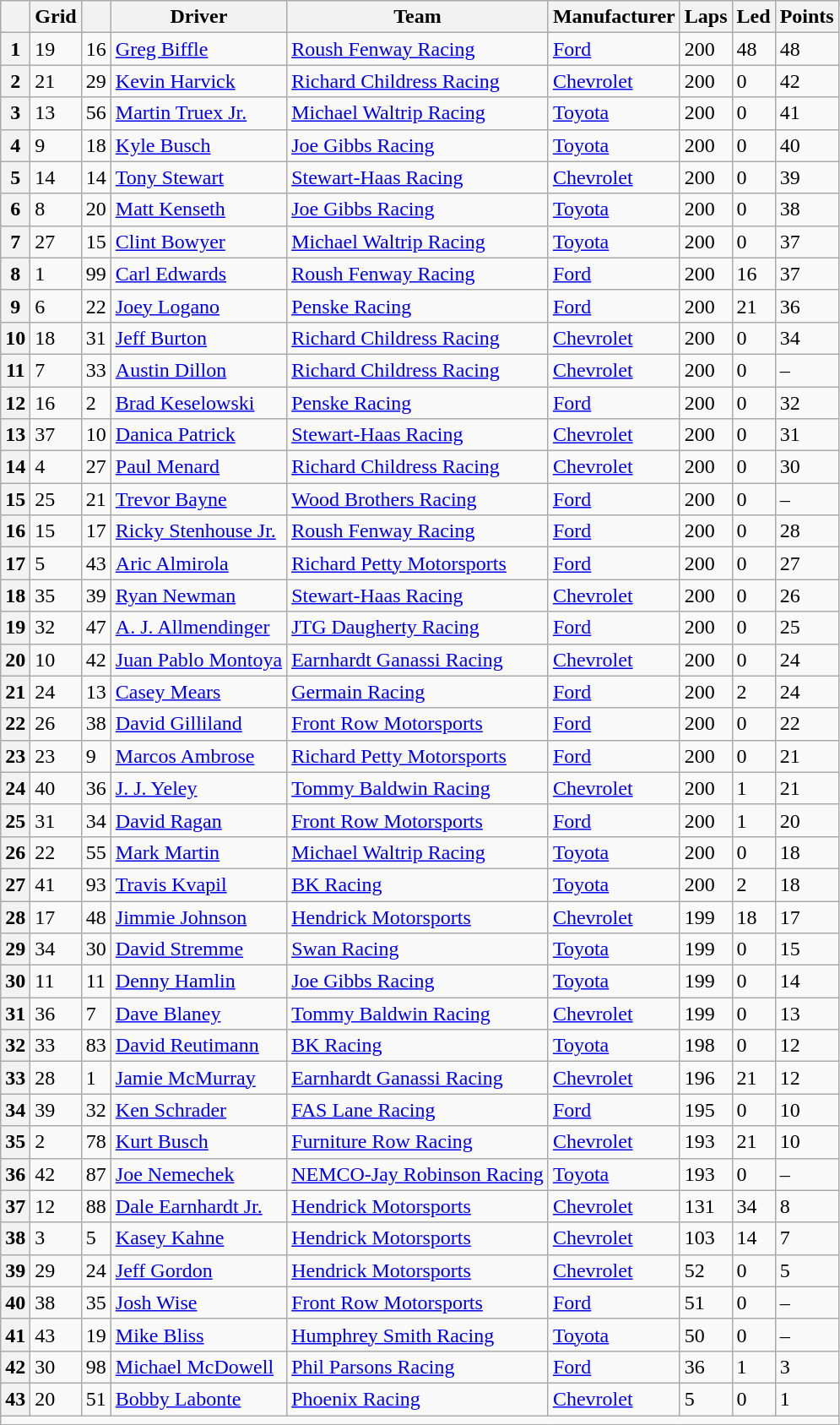<table class="wikitable" border="1">
<tr>
<th></th>
<th>Grid</th>
<th></th>
<th>Driver</th>
<th>Team</th>
<th>Manufacturer</th>
<th>Laps</th>
<th>Led</th>
<th>Points</th>
</tr>
<tr>
<th>1</th>
<td>19</td>
<td>16</td>
<td><a href='#'>Greg Biffle</a></td>
<td><a href='#'>Roush Fenway Racing</a></td>
<td><a href='#'>Ford</a></td>
<td>200</td>
<td>48</td>
<td>48</td>
</tr>
<tr>
<th>2</th>
<td>21</td>
<td>29</td>
<td><a href='#'>Kevin Harvick</a></td>
<td><a href='#'>Richard Childress Racing</a></td>
<td><a href='#'>Chevrolet</a></td>
<td>200</td>
<td>0</td>
<td>42</td>
</tr>
<tr>
<th>3</th>
<td>13</td>
<td>56</td>
<td><a href='#'>Martin Truex Jr.</a></td>
<td><a href='#'>Michael Waltrip Racing</a></td>
<td><a href='#'>Toyota</a></td>
<td>200</td>
<td>0</td>
<td>41</td>
</tr>
<tr>
<th>4</th>
<td>9</td>
<td>18</td>
<td><a href='#'>Kyle Busch</a></td>
<td><a href='#'>Joe Gibbs Racing</a></td>
<td><a href='#'>Toyota</a></td>
<td>200</td>
<td>0</td>
<td>40</td>
</tr>
<tr>
<th>5</th>
<td>14</td>
<td>14</td>
<td><a href='#'>Tony Stewart</a></td>
<td><a href='#'>Stewart-Haas Racing</a></td>
<td><a href='#'>Chevrolet</a></td>
<td>200</td>
<td>0</td>
<td>39</td>
</tr>
<tr>
<th>6</th>
<td>8</td>
<td>20</td>
<td><a href='#'>Matt Kenseth</a></td>
<td><a href='#'>Joe Gibbs Racing</a></td>
<td><a href='#'>Toyota</a></td>
<td>200</td>
<td>0</td>
<td>38</td>
</tr>
<tr>
<th>7</th>
<td>27</td>
<td>15</td>
<td><a href='#'>Clint Bowyer</a></td>
<td><a href='#'>Michael Waltrip Racing</a></td>
<td><a href='#'>Toyota</a></td>
<td>200</td>
<td>0</td>
<td>37</td>
</tr>
<tr>
<th>8</th>
<td>1</td>
<td>99</td>
<td><a href='#'>Carl Edwards</a></td>
<td><a href='#'>Roush Fenway Racing</a></td>
<td><a href='#'>Ford</a></td>
<td>200</td>
<td>16</td>
<td>37</td>
</tr>
<tr>
<th>9</th>
<td>6</td>
<td>22</td>
<td><a href='#'>Joey Logano</a></td>
<td><a href='#'>Penske Racing</a></td>
<td><a href='#'>Ford</a></td>
<td>200</td>
<td>21</td>
<td>36</td>
</tr>
<tr>
<th>10</th>
<td>18</td>
<td>31</td>
<td><a href='#'>Jeff Burton</a></td>
<td><a href='#'>Richard Childress Racing</a></td>
<td><a href='#'>Chevrolet</a></td>
<td>200</td>
<td>0</td>
<td>34</td>
</tr>
<tr>
<th>11</th>
<td>7</td>
<td>33</td>
<td><a href='#'>Austin Dillon</a></td>
<td><a href='#'>Richard Childress Racing</a></td>
<td><a href='#'>Chevrolet</a></td>
<td>200</td>
<td>0</td>
<td>–</td>
</tr>
<tr>
<th>12</th>
<td>16</td>
<td>2</td>
<td><a href='#'>Brad Keselowski</a></td>
<td><a href='#'>Penske Racing</a></td>
<td><a href='#'>Ford</a></td>
<td>200</td>
<td>0</td>
<td>32</td>
</tr>
<tr>
<th>13</th>
<td>37</td>
<td>10</td>
<td><a href='#'>Danica Patrick</a></td>
<td><a href='#'>Stewart-Haas Racing</a></td>
<td><a href='#'>Chevrolet</a></td>
<td>200</td>
<td>0</td>
<td>31</td>
</tr>
<tr>
<th>14</th>
<td>4</td>
<td>27</td>
<td><a href='#'>Paul Menard</a></td>
<td><a href='#'>Richard Childress Racing</a></td>
<td><a href='#'>Chevrolet</a></td>
<td>200</td>
<td>0</td>
<td>30</td>
</tr>
<tr>
<th>15</th>
<td>25</td>
<td>21</td>
<td><a href='#'>Trevor Bayne</a></td>
<td><a href='#'>Wood Brothers Racing</a></td>
<td><a href='#'>Ford</a></td>
<td>200</td>
<td>0</td>
<td>–</td>
</tr>
<tr>
<th>16</th>
<td>15</td>
<td>17</td>
<td><a href='#'>Ricky Stenhouse Jr.</a></td>
<td><a href='#'>Roush Fenway Racing</a></td>
<td><a href='#'>Ford</a></td>
<td>200</td>
<td>0</td>
<td>28</td>
</tr>
<tr>
<th>17</th>
<td>5</td>
<td>43</td>
<td><a href='#'>Aric Almirola</a></td>
<td><a href='#'>Richard Petty Motorsports</a></td>
<td><a href='#'>Ford</a></td>
<td>200</td>
<td>0</td>
<td>27</td>
</tr>
<tr>
<th>18</th>
<td>35</td>
<td>39</td>
<td><a href='#'>Ryan Newman</a></td>
<td><a href='#'>Stewart-Haas Racing</a></td>
<td><a href='#'>Chevrolet</a></td>
<td>200</td>
<td>0</td>
<td>26</td>
</tr>
<tr>
<th>19</th>
<td>32</td>
<td>47</td>
<td><a href='#'>A. J. Allmendinger</a></td>
<td><a href='#'>JTG Daugherty Racing</a></td>
<td><a href='#'>Ford</a></td>
<td>200</td>
<td>0</td>
<td>25</td>
</tr>
<tr>
<th>20</th>
<td>10</td>
<td>42</td>
<td><a href='#'>Juan Pablo Montoya</a></td>
<td><a href='#'>Earnhardt Ganassi Racing</a></td>
<td><a href='#'>Chevrolet</a></td>
<td>200</td>
<td>0</td>
<td>24</td>
</tr>
<tr>
<th>21</th>
<td>24</td>
<td>13</td>
<td><a href='#'>Casey Mears</a></td>
<td><a href='#'>Germain Racing</a></td>
<td><a href='#'>Ford</a></td>
<td>200</td>
<td>2</td>
<td>24</td>
</tr>
<tr>
<th>22</th>
<td>26</td>
<td>38</td>
<td><a href='#'>David Gilliland</a></td>
<td><a href='#'>Front Row Motorsports</a></td>
<td><a href='#'>Ford</a></td>
<td>200</td>
<td>0</td>
<td>22</td>
</tr>
<tr>
<th>23</th>
<td>23</td>
<td>9</td>
<td><a href='#'>Marcos Ambrose</a></td>
<td><a href='#'>Richard Petty Motorsports</a></td>
<td><a href='#'>Ford</a></td>
<td>200</td>
<td>0</td>
<td>21</td>
</tr>
<tr>
<th>24</th>
<td>40</td>
<td>36</td>
<td><a href='#'>J. J. Yeley</a></td>
<td><a href='#'>Tommy Baldwin Racing</a></td>
<td><a href='#'>Chevrolet</a></td>
<td>200</td>
<td>1</td>
<td>21</td>
</tr>
<tr>
<th>25</th>
<td>31</td>
<td>34</td>
<td><a href='#'>David Ragan</a></td>
<td><a href='#'>Front Row Motorsports</a></td>
<td><a href='#'>Ford</a></td>
<td>200</td>
<td>1</td>
<td>20</td>
</tr>
<tr>
<th>26</th>
<td>22</td>
<td>55</td>
<td><a href='#'>Mark Martin</a></td>
<td><a href='#'>Michael Waltrip Racing</a></td>
<td><a href='#'>Toyota</a></td>
<td>200</td>
<td>0</td>
<td>18</td>
</tr>
<tr>
<th>27</th>
<td>41</td>
<td>93</td>
<td><a href='#'>Travis Kvapil</a></td>
<td><a href='#'>BK Racing</a></td>
<td><a href='#'>Toyota</a></td>
<td>200</td>
<td>2</td>
<td>18</td>
</tr>
<tr>
<th>28</th>
<td>17</td>
<td>48</td>
<td><a href='#'>Jimmie Johnson</a></td>
<td><a href='#'>Hendrick Motorsports</a></td>
<td><a href='#'>Chevrolet</a></td>
<td>199</td>
<td>18</td>
<td>17</td>
</tr>
<tr>
<th>29</th>
<td>34</td>
<td>30</td>
<td><a href='#'>David Stremme</a></td>
<td><a href='#'>Swan Racing</a></td>
<td><a href='#'>Toyota</a></td>
<td>199</td>
<td>0</td>
<td>15</td>
</tr>
<tr>
<th>30</th>
<td>11</td>
<td>11</td>
<td><a href='#'>Denny Hamlin</a></td>
<td><a href='#'>Joe Gibbs Racing</a></td>
<td><a href='#'>Toyota</a></td>
<td>199</td>
<td>0</td>
<td>14</td>
</tr>
<tr>
<th>31</th>
<td>36</td>
<td>7</td>
<td><a href='#'>Dave Blaney</a></td>
<td><a href='#'>Tommy Baldwin Racing</a></td>
<td><a href='#'>Chevrolet</a></td>
<td>199</td>
<td>0</td>
<td>13</td>
</tr>
<tr>
<th>32</th>
<td>33</td>
<td>83</td>
<td><a href='#'>David Reutimann</a></td>
<td><a href='#'>BK Racing</a></td>
<td><a href='#'>Toyota</a></td>
<td>198</td>
<td>0</td>
<td>12</td>
</tr>
<tr>
<th>33</th>
<td>28</td>
<td>1</td>
<td><a href='#'>Jamie McMurray</a></td>
<td><a href='#'>Earnhardt Ganassi Racing</a></td>
<td><a href='#'>Chevrolet</a></td>
<td>196</td>
<td>21</td>
<td>12</td>
</tr>
<tr>
<th>34</th>
<td>39</td>
<td>32</td>
<td><a href='#'>Ken Schrader</a></td>
<td><a href='#'>FAS Lane Racing</a></td>
<td><a href='#'>Ford</a></td>
<td>195</td>
<td>0</td>
<td>10</td>
</tr>
<tr>
<th>35</th>
<td>2</td>
<td>78</td>
<td><a href='#'>Kurt Busch</a></td>
<td><a href='#'>Furniture Row Racing</a></td>
<td><a href='#'>Chevrolet</a></td>
<td>193</td>
<td>21</td>
<td>10</td>
</tr>
<tr>
<th>36</th>
<td>42</td>
<td>87</td>
<td><a href='#'>Joe Nemechek</a></td>
<td><a href='#'>NEMCO-Jay Robinson Racing</a></td>
<td><a href='#'>Toyota</a></td>
<td>193</td>
<td>0</td>
<td>–</td>
</tr>
<tr>
<th>37</th>
<td>12</td>
<td>88</td>
<td><a href='#'>Dale Earnhardt Jr.</a></td>
<td><a href='#'>Hendrick Motorsports</a></td>
<td><a href='#'>Chevrolet</a></td>
<td>131</td>
<td>34</td>
<td>8</td>
</tr>
<tr>
<th>38</th>
<td>3</td>
<td>5</td>
<td><a href='#'>Kasey Kahne</a></td>
<td><a href='#'>Hendrick Motorsports</a></td>
<td><a href='#'>Chevrolet</a></td>
<td>103</td>
<td>14</td>
<td>7</td>
</tr>
<tr>
<th>39</th>
<td>29</td>
<td>24</td>
<td><a href='#'>Jeff Gordon</a></td>
<td><a href='#'>Hendrick Motorsports</a></td>
<td><a href='#'>Chevrolet</a></td>
<td>52</td>
<td>0</td>
<td>5</td>
</tr>
<tr>
<th>40</th>
<td>38</td>
<td>35</td>
<td><a href='#'>Josh Wise</a></td>
<td><a href='#'>Front Row Motorsports</a></td>
<td><a href='#'>Ford</a></td>
<td>51</td>
<td>0</td>
<td>–</td>
</tr>
<tr>
<th>41</th>
<td>43</td>
<td>19</td>
<td><a href='#'>Mike Bliss</a></td>
<td><a href='#'>Humphrey Smith Racing</a></td>
<td><a href='#'>Toyota</a></td>
<td>50</td>
<td>0</td>
<td>–</td>
</tr>
<tr>
<th>42</th>
<td>30</td>
<td>98</td>
<td><a href='#'>Michael McDowell</a></td>
<td><a href='#'>Phil Parsons Racing</a></td>
<td><a href='#'>Ford</a></td>
<td>36</td>
<td>1</td>
<td>3</td>
</tr>
<tr>
<th>43</th>
<td>20</td>
<td>51</td>
<td><a href='#'>Bobby Labonte</a></td>
<td><a href='#'>Phoenix Racing</a></td>
<td><a href='#'>Chevrolet</a></td>
<td>5</td>
<td>0</td>
<td>1</td>
</tr>
<tr class="sortbottom">
<td colspan="9"></td>
</tr>
</table>
